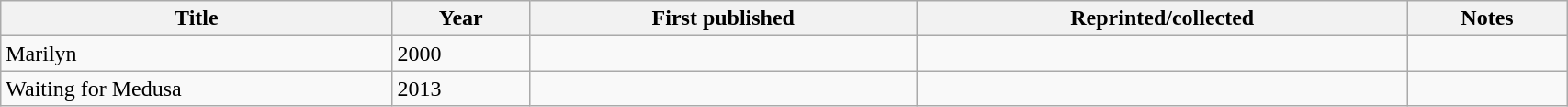<table class='wikitable sortable' width='90%'>
<tr>
<th width=25%>Title</th>
<th>Year</th>
<th>First published</th>
<th>Reprinted/collected</th>
<th>Notes</th>
</tr>
<tr>
<td>Marilyn</td>
<td>2000</td>
<td></td>
<td></td>
<td></td>
</tr>
<tr>
<td>Waiting for Medusa</td>
<td>2013</td>
<td></td>
<td></td>
</tr>
</table>
